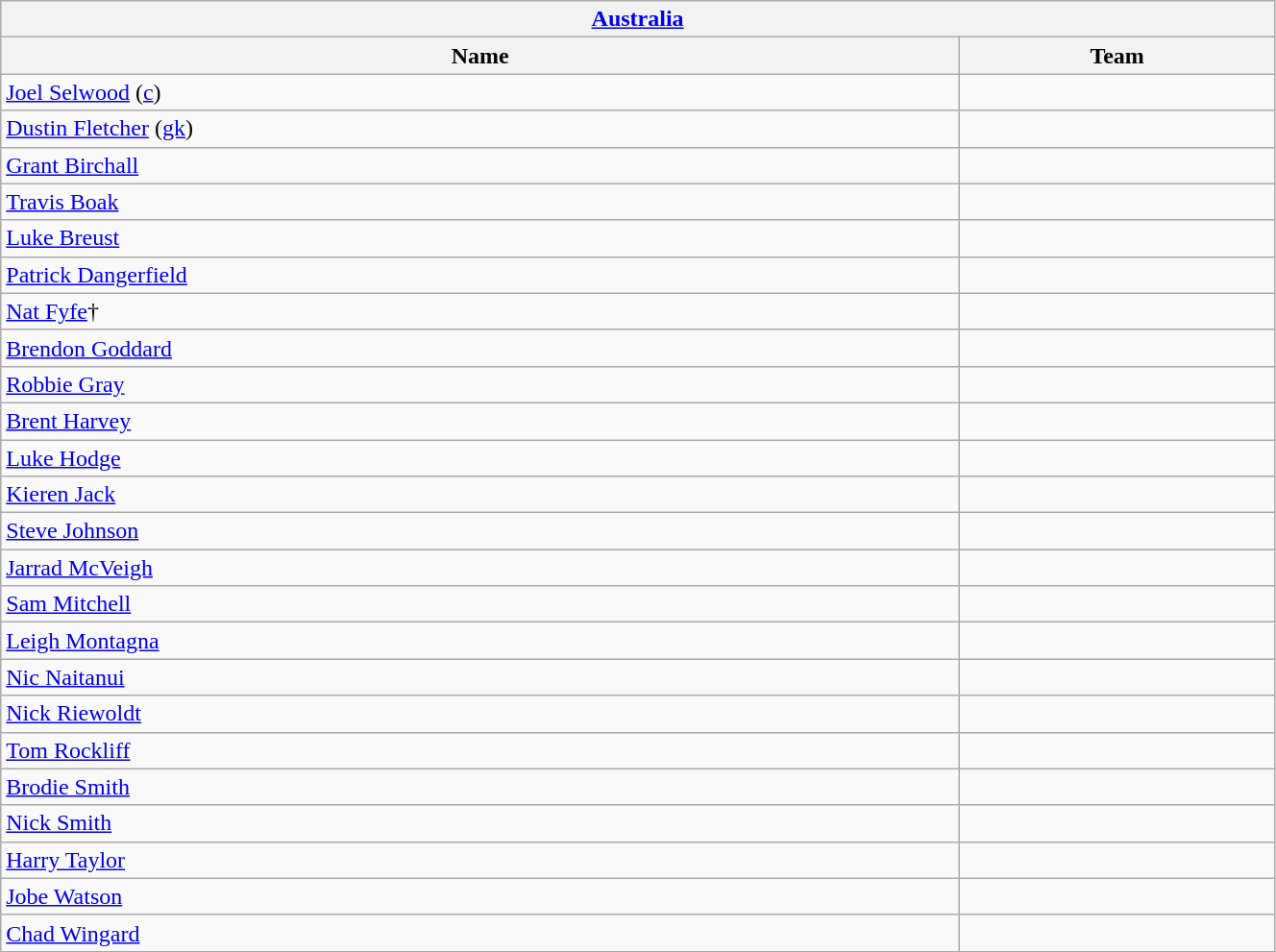<table align="center" class="wikitable" style="width:70%;">
<tr>
<th colspan="2"> <a href='#'>Australia</a></th>
</tr>
<tr>
<th>Name</th>
<th>Team</th>
</tr>
<tr>
<td><a href='#'>Joel Selwood</a> (<a href='#'>c</a>)</td>
<td></td>
</tr>
<tr>
<td><a href='#'>Dustin Fletcher</a> (<a href='#'>gk</a>)</td>
<td></td>
</tr>
<tr>
<td><a href='#'>Grant Birchall</a></td>
<td></td>
</tr>
<tr>
<td><a href='#'>Travis Boak</a></td>
<td></td>
</tr>
<tr>
<td><a href='#'>Luke Breust</a></td>
<td></td>
</tr>
<tr>
<td><a href='#'>Patrick Dangerfield</a></td>
<td></td>
</tr>
<tr>
<td><a href='#'>Nat Fyfe</a>†</td>
<td></td>
</tr>
<tr>
<td><a href='#'>Brendon Goddard</a></td>
<td></td>
</tr>
<tr>
<td><a href='#'>Robbie Gray</a></td>
<td></td>
</tr>
<tr>
<td><a href='#'>Brent Harvey</a></td>
<td></td>
</tr>
<tr>
<td><a href='#'>Luke Hodge</a></td>
<td></td>
</tr>
<tr>
<td><a href='#'>Kieren Jack</a></td>
<td></td>
</tr>
<tr>
<td><a href='#'>Steve Johnson</a></td>
<td></td>
</tr>
<tr>
<td><a href='#'>Jarrad McVeigh</a></td>
<td></td>
</tr>
<tr>
<td><a href='#'>Sam Mitchell</a></td>
<td></td>
</tr>
<tr>
<td><a href='#'>Leigh Montagna</a></td>
<td></td>
</tr>
<tr>
<td><a href='#'>Nic Naitanui</a></td>
<td></td>
</tr>
<tr>
<td><a href='#'>Nick Riewoldt</a></td>
<td></td>
</tr>
<tr>
<td><a href='#'>Tom Rockliff</a></td>
<td></td>
</tr>
<tr>
<td><a href='#'>Brodie Smith</a></td>
<td></td>
</tr>
<tr>
<td><a href='#'>Nick Smith</a></td>
<td></td>
</tr>
<tr>
<td><a href='#'>Harry Taylor</a></td>
<td></td>
</tr>
<tr>
<td><a href='#'>Jobe Watson</a></td>
<td></td>
</tr>
<tr>
<td><a href='#'>Chad Wingard</a></td>
<td></td>
</tr>
<tr>
</tr>
</table>
